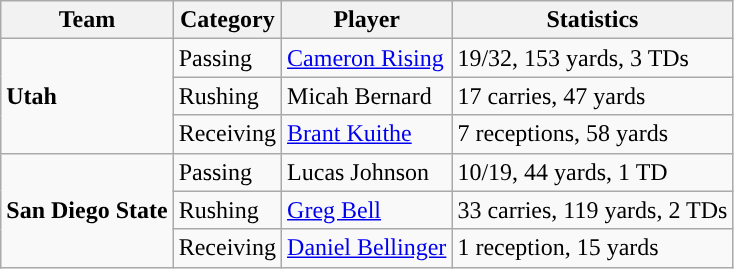<table class="wikitable" style="float: left;">
<tr>
<th>Team</th>
<th>Category</th>
<th>Player</th>
<th>Statistics</th>
</tr>
<tr>
<td rowspan=3><strong>Utah</strong></td>
<td>Passing</td>
<td><a href='#'>Cameron Rising</a></td>
<td>19/32, 153 yards, 3 TDs</td>
</tr>
<tr>
<td>Rushing</td>
<td>Micah Bernard</td>
<td>17 carries, 47 yards</td>
</tr>
<tr>
<td>Receiving</td>
<td><a href='#'>Brant Kuithe</a></td>
<td>7 receptions, 58 yards</td>
</tr>
<tr>
<td rowspan=3><strong>San Diego State</strong></td>
<td>Passing</td>
<td>Lucas Johnson</td>
<td>10/19, 44 yards, 1 TD</td>
</tr>
<tr>
<td>Rushing</td>
<td><a href='#'>Greg Bell</a></td>
<td>33 carries, 119 yards, 2 TDs</td>
</tr>
<tr>
<td>Receiving</td>
<td><a href='#'>Daniel Bellinger</a></td>
<td>1 reception, 15 yards</td>
</tr>
</table>
